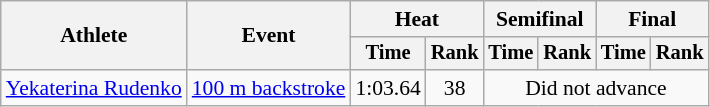<table class=wikitable style="font-size:90%">
<tr>
<th rowspan="2">Athlete</th>
<th rowspan="2">Event</th>
<th colspan="2">Heat</th>
<th colspan="2">Semifinal</th>
<th colspan="2">Final</th>
</tr>
<tr style="font-size:95%">
<th>Time</th>
<th>Rank</th>
<th>Time</th>
<th>Rank</th>
<th>Time</th>
<th>Rank</th>
</tr>
<tr align=center>
<td align=left><a href='#'>Yekaterina Rudenko</a></td>
<td align=left><a href='#'>100 m backstroke</a></td>
<td>1:03.64</td>
<td>38</td>
<td colspan=4>Did not advance</td>
</tr>
</table>
